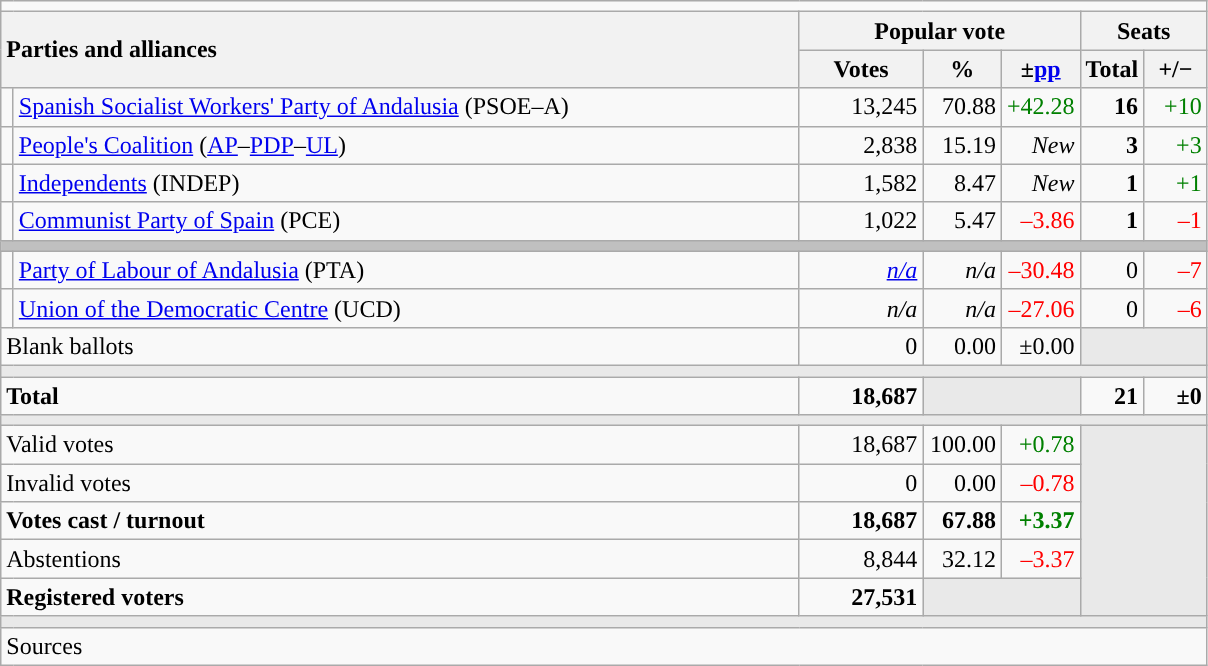<table class="wikitable" style="text-align:right;">
<tr>
<td colspan="7"></td>
</tr>
<tr>
<th style="text-align:left;" rowspan="2" colspan="2" width="525">Parties and alliances</th>
<th colspan="3">Popular vote</th>
<th colspan="2">Seats</th>
</tr>
<tr>
<th width="75">Votes</th>
<th width="45">%</th>
<th width="45">±<a href='#'>pp</a></th>
<th width="35">Total</th>
<th width="35">+/−</th>
</tr>
<tr>
<td width="1" style="color:inherit;background:"></td>
<td align="left"><a href='#'>Spanish Socialist Workers' Party of Andalusia</a> (PSOE–A)</td>
<td>13,245</td>
<td>70.88</td>
<td style="color:green;">+42.28</td>
<td><strong>16</strong></td>
<td style="color:green;">+10</td>
</tr>
<tr>
<td style="color:inherit;background:"></td>
<td align="left"><a href='#'>People's Coalition</a> (<a href='#'>AP</a>–<a href='#'>PDP</a>–<a href='#'>UL</a>)</td>
<td>2,838</td>
<td>15.19</td>
<td><em>New</em></td>
<td><strong>3</strong></td>
<td style="color:green;">+3</td>
</tr>
<tr>
<td style="color:inherit;background:"></td>
<td align="left"><a href='#'>Independents</a> (INDEP)</td>
<td>1,582</td>
<td>8.47</td>
<td><em>New</em></td>
<td><strong>1</strong></td>
<td style="color:green;">+1</td>
</tr>
<tr>
<td style="color:inherit;background:"></td>
<td align="left"><a href='#'>Communist Party of Spain</a> (PCE)</td>
<td>1,022</td>
<td>5.47</td>
<td style="color:red;">–3.86</td>
<td><strong>1</strong></td>
<td style="color:red;">–1</td>
</tr>
<tr>
<td colspan="7" bgcolor="#C0C0C0"></td>
</tr>
<tr>
<td style="color:inherit;background:"></td>
<td align="left"><a href='#'>Party of Labour of Andalusia</a> (PTA)</td>
<td><em><a href='#'>n/a</a></em></td>
<td><em>n/a</em></td>
<td style="color:red;">–30.48</td>
<td>0</td>
<td style="color:red;">–7</td>
</tr>
<tr>
<td style="color:inherit;background:"></td>
<td align="left"><a href='#'>Union of the Democratic Centre</a> (UCD)</td>
<td><em>n/a</em></td>
<td><em>n/a</em></td>
<td style="color:red;">–27.06</td>
<td>0</td>
<td style="color:red;">–6</td>
</tr>
<tr>
<td align="left" colspan="2">Blank ballots</td>
<td>0</td>
<td>0.00</td>
<td>±0.00</td>
<td bgcolor="#E9E9E9" colspan="2"></td>
</tr>
<tr>
<td colspan="7" bgcolor="#E9E9E9"></td>
</tr>
<tr style="font-weight:bold;">
<td align="left" colspan="2">Total</td>
<td>18,687</td>
<td bgcolor="#E9E9E9" colspan="2"></td>
<td>21</td>
<td>±0</td>
</tr>
<tr>
<td colspan="7" bgcolor="#E9E9E9"></td>
</tr>
<tr>
<td align="left" colspan="2">Valid votes</td>
<td>18,687</td>
<td>100.00</td>
<td style="color:green;">+0.78</td>
<td bgcolor="#E9E9E9" colspan="2" rowspan="5"></td>
</tr>
<tr>
<td align="left" colspan="2">Invalid votes</td>
<td>0</td>
<td>0.00</td>
<td style="color:red;">–0.78</td>
</tr>
<tr style="font-weight:bold;">
<td align="left" colspan="2">Votes cast / turnout</td>
<td>18,687</td>
<td>67.88</td>
<td style="color:green;">+3.37</td>
</tr>
<tr>
<td align="left" colspan="2">Abstentions</td>
<td>8,844</td>
<td>32.12</td>
<td style="color:red;">–3.37</td>
</tr>
<tr style="font-weight:bold;">
<td align="left" colspan="2">Registered voters</td>
<td>27,531</td>
<td bgcolor="#E9E9E9" colspan="2"></td>
</tr>
<tr>
<td colspan="7" bgcolor="#E9E9E9"></td>
</tr>
<tr>
<td align="left" colspan="7">Sources</td>
</tr>
</table>
